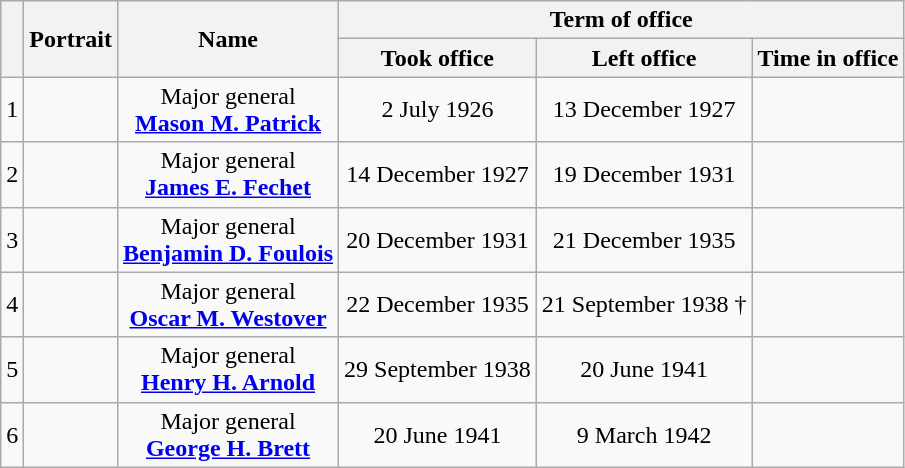<table class="wikitable" style="text-align:center">
<tr>
<th rowspan=2></th>
<th rowspan=2>Portrait</th>
<th rowspan=2>Name<br></th>
<th colspan=3>Term of office</th>
</tr>
<tr>
<th>Took office</th>
<th>Left office</th>
<th>Time in office</th>
</tr>
<tr>
<td>1</td>
<td></td>
<td>Major general<br><strong><a href='#'>Mason M. Patrick</a></strong><br></td>
<td>2 July 1926</td>
<td>13 December 1927</td>
<td></td>
</tr>
<tr>
<td>2</td>
<td></td>
<td>Major general<br><strong><a href='#'>James E. Fechet</a></strong><br></td>
<td>14 December 1927</td>
<td>19 December 1931</td>
<td></td>
</tr>
<tr>
<td>3</td>
<td></td>
<td>Major general<br><strong><a href='#'>Benjamin D. Foulois</a></strong><br></td>
<td>20 December 1931</td>
<td>21 December 1935</td>
<td></td>
</tr>
<tr>
<td>4</td>
<td></td>
<td>Major general<br><strong><a href='#'>Oscar M. Westover</a></strong><br></td>
<td>22 December 1935</td>
<td>21 September 1938 †</td>
<td></td>
</tr>
<tr>
<td>5</td>
<td></td>
<td>Major general<br><strong><a href='#'>Henry H. Arnold</a></strong><br></td>
<td>29 September 1938</td>
<td>20 June 1941</td>
<td></td>
</tr>
<tr>
<td>6</td>
<td></td>
<td>Major general<br><strong><a href='#'>George H. Brett</a></strong><br></td>
<td>20 June 1941</td>
<td>9 March 1942</td>
<td></td>
</tr>
</table>
